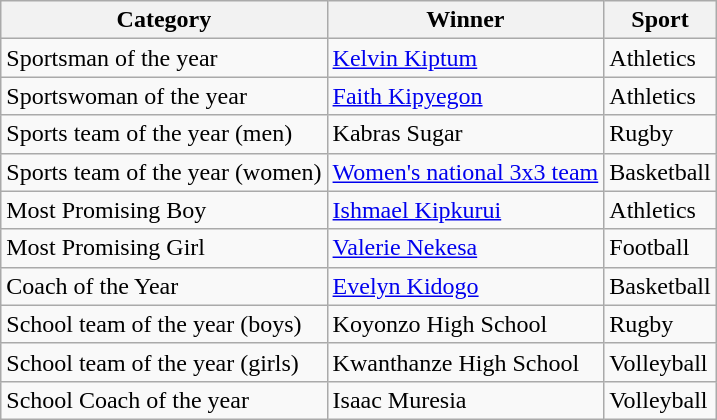<table class="wikitable">
<tr>
<th>Category</th>
<th>Winner</th>
<th>Sport</th>
</tr>
<tr>
<td>Sportsman of the year</td>
<td><a href='#'>Kelvin Kiptum</a></td>
<td>Athletics</td>
</tr>
<tr>
<td>Sportswoman of the year</td>
<td><a href='#'>Faith Kipyegon</a></td>
<td>Athletics</td>
</tr>
<tr>
<td>Sports team of the year (men)</td>
<td>Kabras Sugar</td>
<td>Rugby</td>
</tr>
<tr>
<td>Sports team of the year (women)</td>
<td><a href='#'>Women's national 3x3 team</a></td>
<td>Basketball</td>
</tr>
<tr>
<td>Most Promising Boy</td>
<td><a href='#'>Ishmael Kipkurui</a></td>
<td>Athletics</td>
</tr>
<tr>
<td>Most Promising Girl</td>
<td><a href='#'>Valerie Nekesa</a></td>
<td>Football</td>
</tr>
<tr>
<td>Coach of the Year</td>
<td><a href='#'>Evelyn Kidogo</a></td>
<td>Basketball</td>
</tr>
<tr>
<td>School team of the year (boys)</td>
<td>Koyonzo High School</td>
<td>Rugby</td>
</tr>
<tr>
<td>School team of the year (girls)</td>
<td>Kwanthanze High School</td>
<td>Volleyball</td>
</tr>
<tr>
<td>School Coach of the year</td>
<td>Isaac Muresia</td>
<td>Volleyball</td>
</tr>
</table>
